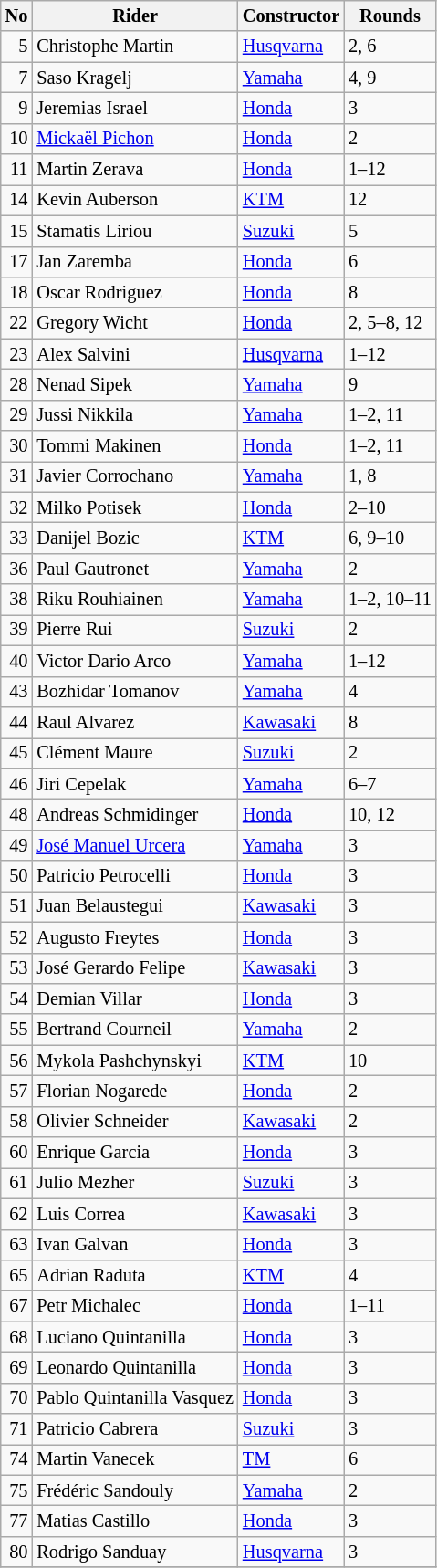<table class="wikitable" style="font-size: 85%">
<tr>
<th>No</th>
<th>Rider</th>
<th>Constructor</th>
<th>Rounds</th>
</tr>
<tr>
<td align=right>5</td>
<td> Christophe Martin</td>
<td><a href='#'>Husqvarna</a></td>
<td>2, 6</td>
</tr>
<tr>
<td align=right>7</td>
<td> Saso Kragelj</td>
<td><a href='#'>Yamaha</a></td>
<td>4, 9</td>
</tr>
<tr>
<td align=right>9</td>
<td> Jeremias Israel</td>
<td><a href='#'>Honda</a></td>
<td>3</td>
</tr>
<tr>
<td align=right>10</td>
<td> <a href='#'>Mickaël Pichon</a></td>
<td><a href='#'>Honda</a></td>
<td>2</td>
</tr>
<tr>
<td align=right>11</td>
<td> Martin Zerava</td>
<td><a href='#'>Honda</a></td>
<td>1–12</td>
</tr>
<tr>
<td align=right>14</td>
<td> Kevin Auberson</td>
<td><a href='#'>KTM</a></td>
<td>12</td>
</tr>
<tr>
<td align=right>15</td>
<td> Stamatis Liriou</td>
<td><a href='#'>Suzuki</a></td>
<td>5</td>
</tr>
<tr>
<td align=right>17</td>
<td> Jan Zaremba</td>
<td><a href='#'>Honda</a></td>
<td>6</td>
</tr>
<tr>
<td align=right>18</td>
<td> Oscar Rodriguez</td>
<td><a href='#'>Honda</a></td>
<td>8</td>
</tr>
<tr>
<td align=right>22</td>
<td> Gregory Wicht</td>
<td><a href='#'>Honda</a></td>
<td>2, 5–8, 12</td>
</tr>
<tr>
<td align=right>23</td>
<td> Alex Salvini</td>
<td><a href='#'>Husqvarna</a></td>
<td>1–12</td>
</tr>
<tr>
<td align=right>28</td>
<td> Nenad Sipek</td>
<td><a href='#'>Yamaha</a></td>
<td>9</td>
</tr>
<tr>
<td align=right>29</td>
<td> Jussi Nikkila</td>
<td><a href='#'>Yamaha</a></td>
<td>1–2, 11</td>
</tr>
<tr>
<td align=right>30</td>
<td> Tommi Makinen</td>
<td><a href='#'>Honda</a></td>
<td>1–2, 11</td>
</tr>
<tr>
<td align=right>31</td>
<td> Javier Corrochano</td>
<td><a href='#'>Yamaha</a></td>
<td>1, 8</td>
</tr>
<tr>
<td align=right>32</td>
<td> Milko Potisek</td>
<td><a href='#'>Honda</a></td>
<td>2–10</td>
</tr>
<tr>
<td align=right>33</td>
<td> Danijel Bozic</td>
<td><a href='#'>KTM</a></td>
<td>6, 9–10</td>
</tr>
<tr>
<td align=right>36</td>
<td> Paul Gautronet</td>
<td><a href='#'>Yamaha</a></td>
<td>2</td>
</tr>
<tr>
<td align=right>38</td>
<td> Riku Rouhiainen</td>
<td><a href='#'>Yamaha</a></td>
<td>1–2, 10–11</td>
</tr>
<tr>
<td align=right>39</td>
<td> Pierre Rui</td>
<td><a href='#'>Suzuki</a></td>
<td>2</td>
</tr>
<tr>
<td align=right>40</td>
<td> Victor Dario Arco</td>
<td><a href='#'>Yamaha</a></td>
<td>1–12</td>
</tr>
<tr>
<td align=right>43</td>
<td> Bozhidar Tomanov</td>
<td><a href='#'>Yamaha</a></td>
<td>4</td>
</tr>
<tr>
<td align=right>44</td>
<td> Raul Alvarez</td>
<td><a href='#'>Kawasaki</a></td>
<td>8</td>
</tr>
<tr>
<td align=right>45</td>
<td> Clément Maure</td>
<td><a href='#'>Suzuki</a></td>
<td>2</td>
</tr>
<tr>
<td align=right>46</td>
<td> Jiri Cepelak</td>
<td><a href='#'>Yamaha</a></td>
<td>6–7</td>
</tr>
<tr>
<td align=right>48</td>
<td> Andreas Schmidinger</td>
<td><a href='#'>Honda</a></td>
<td>10, 12</td>
</tr>
<tr>
<td align=right>49</td>
<td> <a href='#'>José Manuel Urcera</a></td>
<td><a href='#'>Yamaha</a></td>
<td>3</td>
</tr>
<tr>
<td align=right>50</td>
<td> Patricio Petrocelli</td>
<td><a href='#'>Honda</a></td>
<td>3</td>
</tr>
<tr>
<td align=right>51</td>
<td> Juan Belaustegui</td>
<td><a href='#'>Kawasaki</a></td>
<td>3</td>
</tr>
<tr>
<td align=right>52</td>
<td> Augusto Freytes</td>
<td><a href='#'>Honda</a></td>
<td>3</td>
</tr>
<tr>
<td align=right>53</td>
<td> José Gerardo Felipe</td>
<td><a href='#'>Kawasaki</a></td>
<td>3</td>
</tr>
<tr>
<td align=right>54</td>
<td> Demian Villar</td>
<td><a href='#'>Honda</a></td>
<td>3</td>
</tr>
<tr>
<td align=right>55</td>
<td> Bertrand Courneil</td>
<td><a href='#'>Yamaha</a></td>
<td>2</td>
</tr>
<tr>
<td align=right>56</td>
<td> Mykola Pashchynskyi</td>
<td><a href='#'>KTM</a></td>
<td>10</td>
</tr>
<tr>
<td align=right>57</td>
<td> Florian Nogarede</td>
<td><a href='#'>Honda</a></td>
<td>2</td>
</tr>
<tr>
<td align=right>58</td>
<td> Olivier Schneider</td>
<td><a href='#'>Kawasaki</a></td>
<td>2</td>
</tr>
<tr>
<td align=right>60</td>
<td> Enrique Garcia</td>
<td><a href='#'>Honda</a></td>
<td>3</td>
</tr>
<tr>
<td align=right>61</td>
<td> Julio Mezher</td>
<td><a href='#'>Suzuki</a></td>
<td>3</td>
</tr>
<tr>
<td align=right>62</td>
<td> Luis Correa</td>
<td><a href='#'>Kawasaki</a></td>
<td>3</td>
</tr>
<tr>
<td align=right>63</td>
<td> Ivan Galvan</td>
<td><a href='#'>Honda</a></td>
<td>3</td>
</tr>
<tr>
<td align=right>65</td>
<td> Adrian Raduta</td>
<td><a href='#'>KTM</a></td>
<td>4</td>
</tr>
<tr>
<td align=right>67</td>
<td> Petr Michalec</td>
<td><a href='#'>Honda</a></td>
<td>1–11</td>
</tr>
<tr>
<td align=right>68</td>
<td> Luciano Quintanilla</td>
<td><a href='#'>Honda</a></td>
<td>3</td>
</tr>
<tr>
<td align=right>69</td>
<td> Leonardo Quintanilla</td>
<td><a href='#'>Honda</a></td>
<td>3</td>
</tr>
<tr>
<td align=right>70</td>
<td> Pablo Quintanilla Vasquez</td>
<td><a href='#'>Honda</a></td>
<td>3</td>
</tr>
<tr>
<td align=right>71</td>
<td> Patricio Cabrera</td>
<td><a href='#'>Suzuki</a></td>
<td>3</td>
</tr>
<tr>
<td align=right>74</td>
<td> Martin Vanecek</td>
<td><a href='#'>TM</a></td>
<td>6</td>
</tr>
<tr>
<td align=right>75</td>
<td> Frédéric Sandouly</td>
<td><a href='#'>Yamaha</a></td>
<td>2</td>
</tr>
<tr>
<td align=right>77</td>
<td> Matias Castillo</td>
<td><a href='#'>Honda</a></td>
<td>3</td>
</tr>
<tr>
<td align=right>80</td>
<td> Rodrigo Sanduay</td>
<td><a href='#'>Husqvarna</a></td>
<td>3</td>
</tr>
<tr>
</tr>
</table>
